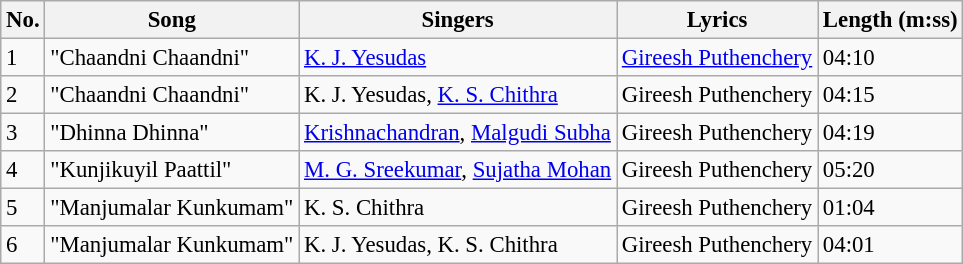<table class="wikitable" style="font-size:95%;">
<tr>
<th>No.</th>
<th>Song</th>
<th>Singers</th>
<th>Lyrics</th>
<th>Length (m:ss)</th>
</tr>
<tr>
<td>1</td>
<td>"Chaandni Chaandni"</td>
<td><a href='#'>K. J. Yesudas</a></td>
<td><a href='#'>Gireesh Puthenchery</a></td>
<td>04:10</td>
</tr>
<tr>
<td>2</td>
<td>"Chaandni Chaandni"</td>
<td>K. J. Yesudas, <a href='#'>K. S. Chithra</a></td>
<td>Gireesh Puthenchery</td>
<td>04:15</td>
</tr>
<tr>
<td>3</td>
<td>"Dhinna Dhinna"</td>
<td><a href='#'>Krishnachandran</a>, <a href='#'>Malgudi Subha</a></td>
<td>Gireesh Puthenchery</td>
<td>04:19</td>
</tr>
<tr>
<td>4</td>
<td>"Kunjikuyil Paattil"</td>
<td><a href='#'>M. G. Sreekumar</a>, <a href='#'>Sujatha Mohan</a></td>
<td>Gireesh Puthenchery</td>
<td>05:20</td>
</tr>
<tr>
<td>5</td>
<td>"Manjumalar Kunkumam"</td>
<td>K. S. Chithra</td>
<td>Gireesh Puthenchery</td>
<td>01:04</td>
</tr>
<tr>
<td>6</td>
<td>"Manjumalar Kunkumam"</td>
<td>K. J. Yesudas, K. S. Chithra</td>
<td>Gireesh Puthenchery</td>
<td>04:01</td>
</tr>
</table>
